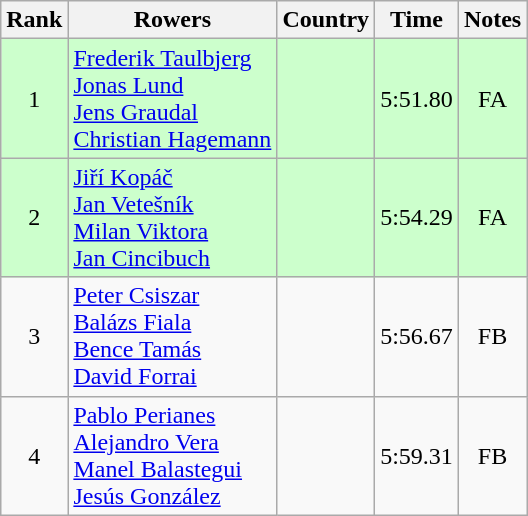<table class="wikitable" style="text-align:center">
<tr>
<th>Rank</th>
<th>Rowers</th>
<th>Country</th>
<th>Time</th>
<th>Notes</th>
</tr>
<tr bgcolor=ccffcc>
<td>1</td>
<td align="left"><a href='#'>Frederik Taulbjerg</a><br><a href='#'>Jonas Lund</a><br><a href='#'>Jens Graudal</a><br><a href='#'>Christian Hagemann</a></td>
<td align="left"></td>
<td>5:51.80</td>
<td>FA</td>
</tr>
<tr bgcolor=ccffcc>
<td>2</td>
<td align="left"><a href='#'>Jiří Kopáč</a><br><a href='#'>Jan Vetešník</a><br><a href='#'>Milan Viktora</a><br><a href='#'>Jan Cincibuch</a></td>
<td align="left"></td>
<td>5:54.29</td>
<td>FA</td>
</tr>
<tr>
<td>3</td>
<td align="left"><a href='#'>Peter Csiszar</a><br><a href='#'>Balázs Fiala</a><br><a href='#'>Bence Tamás</a><br><a href='#'>David Forrai</a></td>
<td align="left"></td>
<td>5:56.67</td>
<td>FB</td>
</tr>
<tr>
<td>4</td>
<td align="left"><a href='#'>Pablo Perianes</a><br><a href='#'>Alejandro Vera</a><br><a href='#'>Manel Balastegui</a><br><a href='#'>Jesús González</a></td>
<td align="left"></td>
<td>5:59.31</td>
<td>FB</td>
</tr>
</table>
